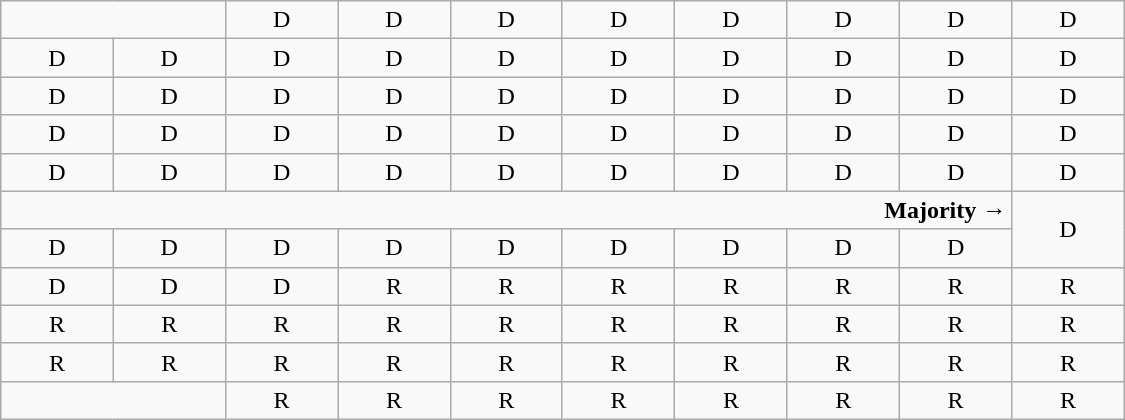<table class="wikitable" style="text-align:center" width=750px>
<tr>
<td colspan=2> </td>
<td>D</td>
<td>D</td>
<td>D</td>
<td>D</td>
<td>D</td>
<td>D</td>
<td>D</td>
<td>D</td>
</tr>
<tr>
<td width=10%  >D</td>
<td width=10%  >D</td>
<td width=10%  >D</td>
<td width=10%  >D</td>
<td width=10%  >D</td>
<td width=10%  >D</td>
<td width=10%  >D</td>
<td width=10%  >D</td>
<td width=10%  >D</td>
<td width=10%  >D</td>
</tr>
<tr>
<td>D</td>
<td>D</td>
<td>D</td>
<td>D</td>
<td>D</td>
<td>D</td>
<td>D</td>
<td>D</td>
<td>D</td>
<td>D</td>
</tr>
<tr>
<td>D<br></td>
<td>D</td>
<td>D</td>
<td>D</td>
<td>D</td>
<td>D</td>
<td>D</td>
<td>D</td>
<td>D</td>
<td>D</td>
</tr>
<tr>
<td>D<br></td>
<td>D<br></td>
<td>D<br></td>
<td>D<br></td>
<td>D<br></td>
<td>D<br></td>
<td>D<br></td>
<td>D<br></td>
<td>D<br></td>
<td>D<br></td>
</tr>
<tr>
<td colspan=9 align=right><strong>Majority →</strong></td>
<td rowspan=2 >D<br></td>
</tr>
<tr>
<td>D<br></td>
<td>D<br></td>
<td>D<br></td>
<td>D<br></td>
<td>D<br></td>
<td>D<br></td>
<td>D<br></td>
<td>D<br></td>
<td>D<br></td>
</tr>
<tr>
<td>D<br></td>
<td>D<br></td>
<td>D<br></td>
<td>R<br></td>
<td>R<br></td>
<td>R<br></td>
<td>R<br></td>
<td>R<br></td>
<td>R<br></td>
<td>R<br></td>
</tr>
<tr>
<td>R</td>
<td>R</td>
<td>R</td>
<td>R</td>
<td>R</td>
<td>R</td>
<td>R</td>
<td>R</td>
<td>R</td>
<td>R<br></td>
</tr>
<tr>
<td>R</td>
<td>R</td>
<td>R</td>
<td>R</td>
<td>R</td>
<td>R</td>
<td>R</td>
<td>R</td>
<td>R</td>
<td>R</td>
</tr>
<tr>
<td colspan=2> </td>
<td>R</td>
<td>R</td>
<td>R</td>
<td>R</td>
<td>R</td>
<td>R</td>
<td>R</td>
<td>R</td>
</tr>
</table>
